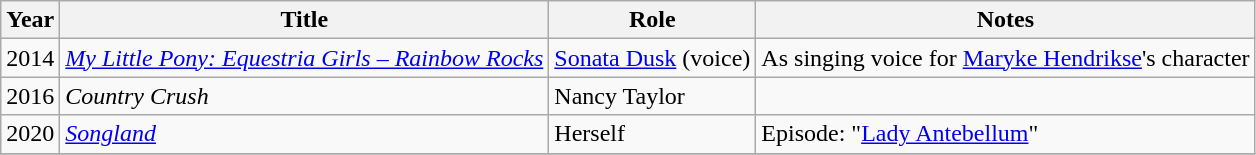<table class="wikitable sortable">
<tr>
<th>Year</th>
<th>Title</th>
<th>Role</th>
<th class="unsortable">Notes</th>
</tr>
<tr>
<td>2014</td>
<td><em><a href='#'>My Little Pony: Equestria Girls – Rainbow Rocks</a></em></td>
<td><a href='#'>Sonata Dusk</a> (voice)</td>
<td>As singing voice for <a href='#'>Maryke Hendrikse</a>'s character</td>
</tr>
<tr>
<td>2016</td>
<td><em>Country Crush</em></td>
<td>Nancy Taylor</td>
<td></td>
</tr>
<tr>
<td>2020</td>
<td><em><a href='#'>Songland</a></em></td>
<td>Herself</td>
<td>Episode: "<a href='#'>Lady Antebellum</a>"</td>
</tr>
<tr>
</tr>
</table>
